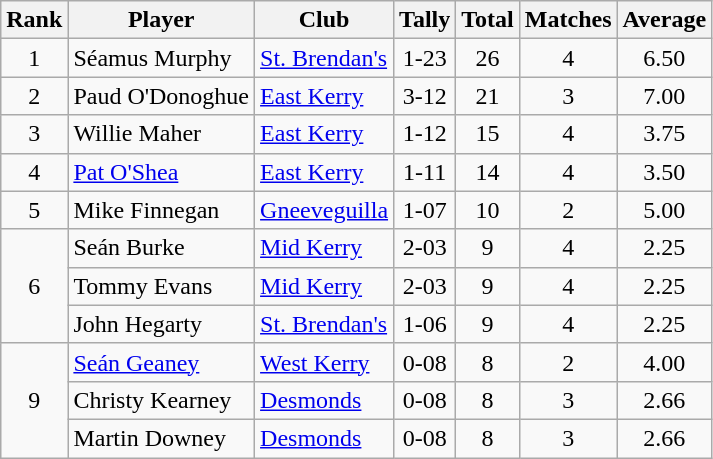<table class="wikitable">
<tr>
<th>Rank</th>
<th>Player</th>
<th>Club</th>
<th>Tally</th>
<th>Total</th>
<th>Matches</th>
<th>Average</th>
</tr>
<tr>
<td rowspan="1" style="text-align:center;">1</td>
<td>Séamus Murphy</td>
<td><a href='#'>St. Brendan's</a></td>
<td align=center>1-23</td>
<td align=center>26</td>
<td align=center>4</td>
<td align=center>6.50</td>
</tr>
<tr>
<td rowspan="1" style="text-align:center;">2</td>
<td>Paud O'Donoghue</td>
<td><a href='#'>East Kerry</a></td>
<td align=center>3-12</td>
<td align=center>21</td>
<td align=center>3</td>
<td align=center>7.00</td>
</tr>
<tr>
<td rowspan="1" style="text-align:center;">3</td>
<td>Willie Maher</td>
<td><a href='#'>East Kerry</a></td>
<td align=center>1-12</td>
<td align=center>15</td>
<td align=center>4</td>
<td align=center>3.75</td>
</tr>
<tr>
<td rowspan="1" style="text-align:center;">4</td>
<td><a href='#'>Pat O'Shea</a></td>
<td><a href='#'>East Kerry</a></td>
<td align=center>1-11</td>
<td align=center>14</td>
<td align=center>4</td>
<td align=center>3.50</td>
</tr>
<tr>
<td rowspan="1" style="text-align:center;">5</td>
<td>Mike Finnegan</td>
<td><a href='#'>Gneeveguilla</a></td>
<td align=center>1-07</td>
<td align=center>10</td>
<td align=center>2</td>
<td align=center>5.00</td>
</tr>
<tr>
<td rowspan="3" style="text-align:center;">6</td>
<td>Seán Burke</td>
<td><a href='#'>Mid Kerry</a></td>
<td align=center>2-03</td>
<td align=center>9</td>
<td align=center>4</td>
<td align=center>2.25</td>
</tr>
<tr>
<td>Tommy Evans</td>
<td><a href='#'>Mid Kerry</a></td>
<td align=center>2-03</td>
<td align=center>9</td>
<td align=center>4</td>
<td align=center>2.25</td>
</tr>
<tr>
<td>John Hegarty</td>
<td><a href='#'>St. Brendan's</a></td>
<td align=center>1-06</td>
<td align=center>9</td>
<td align=center>4</td>
<td align=center>2.25</td>
</tr>
<tr>
<td rowspan="3" style="text-align:center;">9</td>
<td><a href='#'>Seán Geaney</a></td>
<td><a href='#'>West Kerry</a></td>
<td align=center>0-08</td>
<td align=center>8</td>
<td align=center>2</td>
<td align=center>4.00</td>
</tr>
<tr>
<td>Christy Kearney</td>
<td><a href='#'>Desmonds</a></td>
<td align=center>0-08</td>
<td align=center>8</td>
<td align=center>3</td>
<td align=center>2.66</td>
</tr>
<tr>
<td>Martin Downey</td>
<td><a href='#'>Desmonds</a></td>
<td align=center>0-08</td>
<td align=center>8</td>
<td align=center>3</td>
<td align=center>2.66</td>
</tr>
</table>
